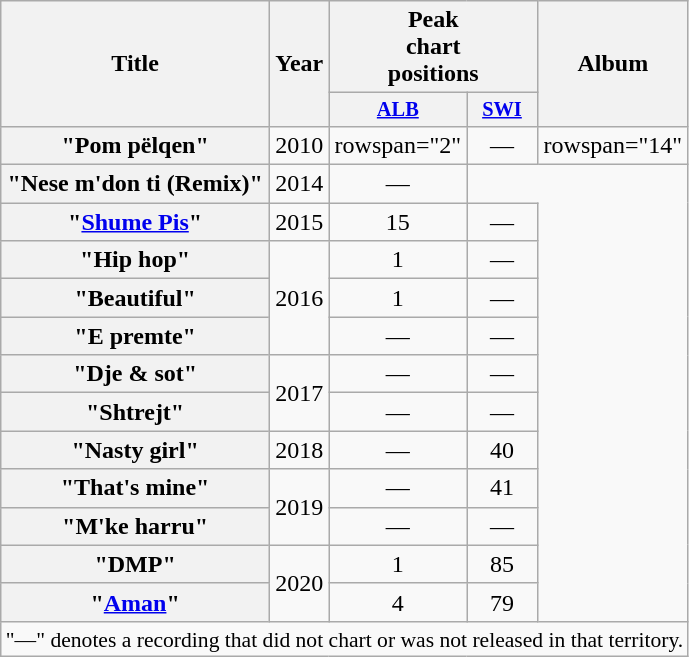<table class="wikitable plainrowheaders" style="text-align:center;">
<tr>
<th scope="col" rowspan="2">Title</th>
<th scope="col" rowspan="2">Year</th>
<th scope="col" colspan="2">Peak<br>chart<br>positions</th>
<th scope="col" rowspan="2">Album</th>
</tr>
<tr>
<th scope="col" style="width:3em;font-size:85%;"><a href='#'>ALB</a><br></th>
<th scope="col" style="width:3em;font-size:85%;"><a href='#'>SWI</a><br></th>
</tr>
<tr>
<th scope="row">"Pom pëlqen"<br></th>
<td>2010</td>
<td>rowspan="2" </td>
<td>—</td>
<td>rowspan="14" </td>
</tr>
<tr>
<th scope="row">"Nese m'don ti (Remix)"<br></th>
<td>2014</td>
<td>—</td>
</tr>
<tr>
<th scope="row">"<a href='#'>Shume Pis</a>"<br></th>
<td>2015</td>
<td>15</td>
<td>—</td>
</tr>
<tr>
<th scope="row">"Hip hop"<br></th>
<td rowspan="3">2016</td>
<td>1</td>
<td>—</td>
</tr>
<tr>
<th scope="row">"Beautiful"<br></th>
<td>1</td>
<td>—</td>
</tr>
<tr>
<th scope="row">"E premte"<br></th>
<td>—</td>
<td>—</td>
</tr>
<tr>
<th scope="row">"Dje & sot"<br></th>
<td rowspan="2">2017</td>
<td>—</td>
<td>—</td>
</tr>
<tr>
<th scope="row">"Shtrejt"<br></th>
<td>—</td>
<td>—</td>
</tr>
<tr>
<th scope="row">"Nasty girl"<br></th>
<td>2018</td>
<td>—</td>
<td>40</td>
</tr>
<tr>
<th scope="row">"That's mine"<br></th>
<td rowspan="2">2019</td>
<td>—</td>
<td>41</td>
</tr>
<tr>
<th scope="row">"M'ke harru"<br></th>
<td>—</td>
<td>—</td>
</tr>
<tr>
<th scope="row">"DMP"<br></th>
<td rowspan="2">2020</td>
<td>1</td>
<td>85</td>
</tr>
<tr>
<th scope="row">"<a href='#'>Aman</a>"<br></th>
<td>4</td>
<td>79</td>
</tr>
<tr>
<td colspan="9" style="font-size:90%">"—" denotes a recording that did not chart or was not released in that territory.</td>
</tr>
</table>
